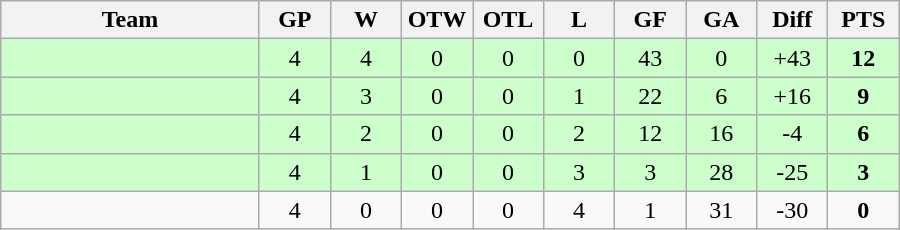<table class="wikitable" style="text-align:center;">
<tr>
<th width=165>Team</th>
<th width=40>GP</th>
<th width=40>W</th>
<th width=40>OTW</th>
<th width=40>OTL</th>
<th width=40>L</th>
<th width=40>GF</th>
<th width=40>GA</th>
<th width=40>Diff</th>
<th width=40>PTS</th>
</tr>
<tr bgcolor=#ccffcc>
<td style="text-align:left;"></td>
<td>4</td>
<td>4</td>
<td>0</td>
<td>0</td>
<td>0</td>
<td>43</td>
<td>0</td>
<td>+43</td>
<td><strong>12</strong></td>
</tr>
<tr bgcolor=#ccffcc>
<td style="text-align:left;"></td>
<td>4</td>
<td>3</td>
<td>0</td>
<td>0</td>
<td>1</td>
<td>22</td>
<td>6</td>
<td>+16</td>
<td><strong>9</strong></td>
</tr>
<tr bgcolor=#ccffcc>
<td style="text-align:left;"></td>
<td>4</td>
<td>2</td>
<td>0</td>
<td>0</td>
<td>2</td>
<td>12</td>
<td>16</td>
<td>-4</td>
<td><strong>6</strong></td>
</tr>
<tr bgcolor=#ccffcc>
<td style="text-align:left;"><strong></strong></td>
<td>4</td>
<td>1</td>
<td>0</td>
<td>0</td>
<td>3</td>
<td>3</td>
<td>28</td>
<td>-25</td>
<td><strong>3</strong></td>
</tr>
<tr>
<td style="text-align:left;"></td>
<td>4</td>
<td>0</td>
<td>0</td>
<td>0</td>
<td>4</td>
<td>1</td>
<td>31</td>
<td>-30</td>
<td><strong>0</strong></td>
</tr>
</table>
